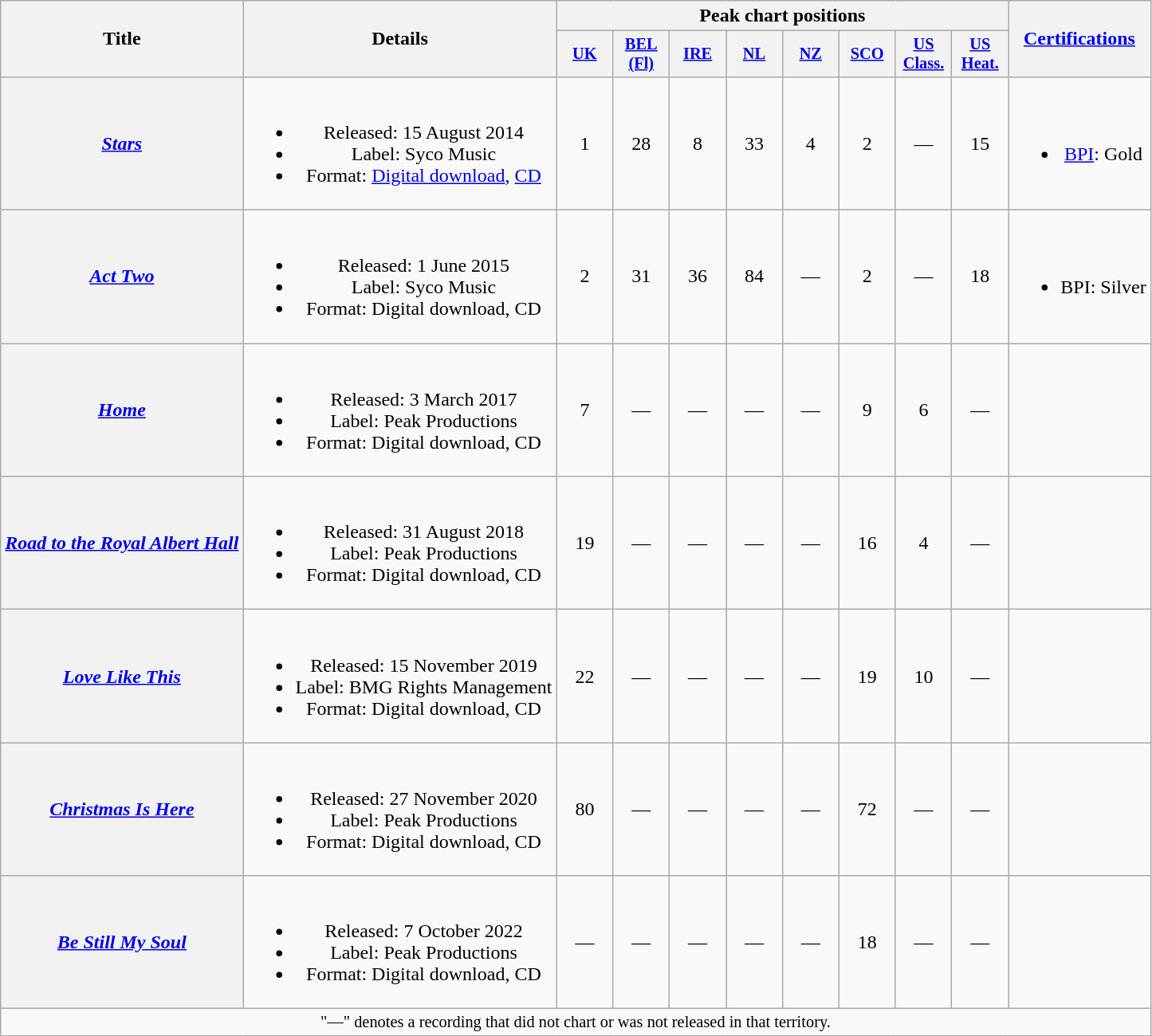<table class="wikitable plainrowheaders" style="text-align:center;">
<tr>
<th scope="col" rowspan="2">Title</th>
<th scope="col" rowspan="2">Details</th>
<th scope="col" colspan="8">Peak chart positions</th>
<th scope="col" rowspan="2"><a href='#'>Certifications</a></th>
</tr>
<tr>
<th scope="col" style="width:3em;font-size:85%;"><a href='#'>UK</a><br></th>
<th scope="col" style="width:3em;font-size:85%;"><a href='#'>BEL (Fl)</a><br></th>
<th scope="col" style="width:3em;font-size:85%;"><a href='#'>IRE</a><br></th>
<th scope="col" style="width:3em;font-size:85%;"><a href='#'>NL</a><br></th>
<th scope="col" style="width:3em;font-size:85%;"><a href='#'>NZ</a><br></th>
<th scope="col" style="width:3em;font-size:85%;"><a href='#'>SCO</a><br></th>
<th scope="col" style="width:3em;font-size:85%;"><a href='#'>US Class.</a><br></th>
<th scope="col" style="width:3em;font-size:85%;"><a href='#'>US Heat.</a><br></th>
</tr>
<tr>
<th scope="row"><em><a href='#'>Stars</a></em></th>
<td><br><ul><li>Released: 15 August 2014</li><li>Label: Syco Music</li><li>Format: <a href='#'>Digital download</a>, <a href='#'>CD</a></li></ul></td>
<td>1</td>
<td>28</td>
<td>8</td>
<td>33</td>
<td>4</td>
<td>2</td>
<td>—</td>
<td>15</td>
<td><br><ul><li><a href='#'>BPI</a>: Gold</li></ul></td>
</tr>
<tr>
<th scope="row"><em><a href='#'>Act Two</a></em></th>
<td><br><ul><li>Released: 1 June 2015</li><li>Label: Syco Music</li><li>Format: Digital download, CD</li></ul></td>
<td>2</td>
<td>31</td>
<td>36</td>
<td>84</td>
<td>—</td>
<td>2</td>
<td>—</td>
<td>18</td>
<td><br><ul><li>BPI: Silver</li></ul></td>
</tr>
<tr>
<th scope="row"><em><a href='#'>Home</a></em></th>
<td><br><ul><li>Released: 3 March 2017</li><li>Label: Peak Productions</li><li>Format: Digital download, CD</li></ul></td>
<td>7</td>
<td>—</td>
<td>—</td>
<td>—</td>
<td>—</td>
<td>9</td>
<td>6</td>
<td>—</td>
<td></td>
</tr>
<tr>
<th scope="row"><em><a href='#'>Road to the Royal Albert Hall</a></em></th>
<td><br><ul><li>Released: 31 August 2018</li><li>Label: Peak Productions</li><li>Format: Digital download, CD</li></ul></td>
<td>19</td>
<td>—</td>
<td>—</td>
<td>—</td>
<td>—</td>
<td>16</td>
<td>4</td>
<td>—</td>
<td></td>
</tr>
<tr>
<th scope="row"><em><a href='#'>Love Like This</a></em></th>
<td><br><ul><li>Released: 15 November 2019</li><li>Label: BMG Rights Management</li><li>Format: Digital download, CD</li></ul></td>
<td>22</td>
<td>—</td>
<td>—</td>
<td>—</td>
<td>—</td>
<td>19</td>
<td>10</td>
<td>—</td>
<td></td>
</tr>
<tr>
<th scope="row"><em><a href='#'>Christmas Is Here</a></em></th>
<td><br><ul><li>Released: 27 November 2020</li><li>Label: Peak Productions</li><li>Format: Digital download, CD</li></ul></td>
<td>80</td>
<td>—</td>
<td>—</td>
<td>—</td>
<td>—</td>
<td>72</td>
<td>—</td>
<td>—</td>
<td></td>
</tr>
<tr>
<th scope="row"><em><a href='#'>Be Still My Soul</a></em></th>
<td><br><ul><li>Released: 7 October 2022</li><li>Label: Peak Productions</li><li>Format: Digital download, CD</li></ul></td>
<td>—</td>
<td>—</td>
<td>—</td>
<td>—</td>
<td>—</td>
<td>18</td>
<td>—</td>
<td>—</td>
<td></td>
</tr>
<tr>
<td colspan="15" style="font-size:85%">"—" denotes a recording that did not chart or was not released in that territory.</td>
</tr>
</table>
